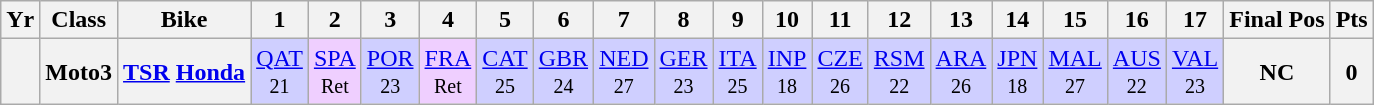<table class="wikitable" style="text-align:center">
<tr>
<th>Yr</th>
<th>Class</th>
<th>Bike</th>
<th>1</th>
<th>2</th>
<th>3</th>
<th>4</th>
<th>5</th>
<th>6</th>
<th>7</th>
<th>8</th>
<th>9</th>
<th>10</th>
<th>11</th>
<th>12</th>
<th>13</th>
<th>14</th>
<th>15</th>
<th>16</th>
<th>17</th>
<th>Final Pos</th>
<th>Pts</th>
</tr>
<tr>
<th align="left"></th>
<th align="left">Moto3</th>
<th align="left"><a href='#'>TSR</a> <a href='#'>Honda</a></th>
<td style="background:#cfcfff;"><a href='#'>QAT</a><br><small>21</small></td>
<td style="background:#efcfff;"><a href='#'>SPA</a><br><small>Ret</small></td>
<td style="background:#cfcfff;"><a href='#'>POR</a><br><small>23</small></td>
<td style="background:#efcfff;"><a href='#'>FRA</a><br><small>Ret</small></td>
<td style="background:#cfcfff;"><a href='#'>CAT</a><br><small>25</small></td>
<td style="background:#cfcfff;"><a href='#'>GBR</a><br><small>24</small></td>
<td style="background:#cfcfff;"><a href='#'>NED</a><br><small>27</small></td>
<td style="background:#cfcfff;"><a href='#'>GER</a><br><small>23</small></td>
<td style="background:#cfcfff;"><a href='#'>ITA</a><br><small>25</small></td>
<td style="background:#cfcfff;"><a href='#'>INP</a><br><small>18</small></td>
<td style="background:#cfcfff;"><a href='#'>CZE</a><br><small>26</small></td>
<td style="background:#cfcfff;"><a href='#'>RSM</a><br><small>22</small></td>
<td style="background:#cfcfff;"><a href='#'>ARA</a><br><small>26</small></td>
<td style="background:#cfcfff;"><a href='#'>JPN</a><br><small>18</small></td>
<td style="background:#cfcfff;"><a href='#'>MAL</a><br><small>27</small></td>
<td style="background:#cfcfff;"><a href='#'>AUS</a><br><small>22</small></td>
<td style="background:#cfcfff;"><a href='#'>VAL</a><br><small>23</small></td>
<th>NC</th>
<th>0</th>
</tr>
</table>
